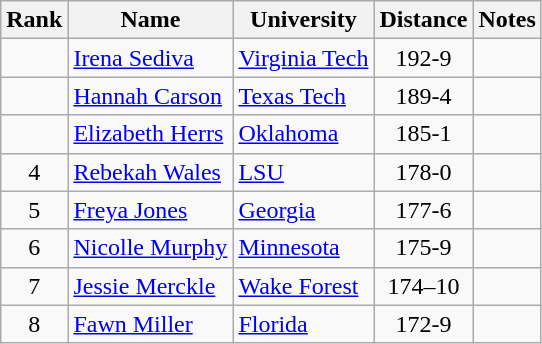<table class="wikitable sortable" style="text-align:center">
<tr>
<th>Rank</th>
<th>Name</th>
<th>University</th>
<th>Distance</th>
<th>Notes</th>
</tr>
<tr>
<td></td>
<td align=left><a href='#'>Irena Sediva</a> </td>
<td align=left><a href='#'>Virginia Tech</a></td>
<td>192-9</td>
<td></td>
</tr>
<tr>
<td></td>
<td align=left><a href='#'>Hannah Carson</a></td>
<td align="left"><a href='#'>Texas Tech</a></td>
<td>189-4</td>
<td></td>
</tr>
<tr>
<td></td>
<td align=left><a href='#'>Elizabeth Herrs</a></td>
<td align="left"><a href='#'>Oklahoma</a></td>
<td>185-1</td>
<td></td>
</tr>
<tr>
<td>4</td>
<td align=left><a href='#'>Rebekah Wales</a></td>
<td align="left"><a href='#'>LSU</a></td>
<td>178-0</td>
<td></td>
</tr>
<tr>
<td>5</td>
<td align=left><a href='#'>Freya Jones</a></td>
<td align=left><a href='#'>Georgia</a></td>
<td>177-6</td>
<td></td>
</tr>
<tr>
<td>6</td>
<td align=left><a href='#'>Nicolle Murphy</a></td>
<td align="left"><a href='#'>Minnesota</a></td>
<td>175-9</td>
<td></td>
</tr>
<tr>
<td>7</td>
<td align=left><a href='#'>Jessie Merckle</a></td>
<td align="left"><a href='#'>Wake Forest</a></td>
<td>174–10</td>
<td></td>
</tr>
<tr>
<td>8</td>
<td align=left><a href='#'>Fawn Miller</a></td>
<td align="left"><a href='#'>Florida</a></td>
<td>172-9</td>
<td></td>
</tr>
</table>
